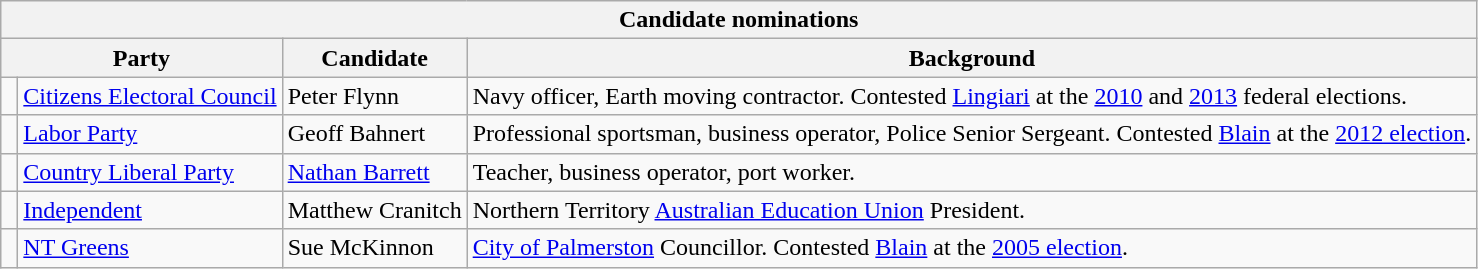<table class="wikitable">
<tr>
<th colspan=4>Candidate nominations</th>
</tr>
<tr>
<th colspan=2>Party</th>
<th>Candidate</th>
<th>Background</th>
</tr>
<tr>
<td> </td>
<td><a href='#'>Citizens Electoral Council</a></td>
<td>Peter Flynn</td>
<td>Navy officer, Earth moving contractor. Contested <a href='#'>Lingiari</a> at the <a href='#'>2010</a> and <a href='#'>2013</a> federal elections.</td>
</tr>
<tr>
<td> </td>
<td><a href='#'>Labor Party</a></td>
<td>Geoff Bahnert</td>
<td>Professional sportsman, business operator, Police Senior Sergeant. Contested <a href='#'>Blain</a> at the <a href='#'>2012 election</a>.</td>
</tr>
<tr>
<td> </td>
<td><a href='#'>Country Liberal Party</a></td>
<td><a href='#'>Nathan Barrett</a></td>
<td>Teacher, business operator, port worker.</td>
</tr>
<tr>
<td> </td>
<td><a href='#'>Independent</a></td>
<td>Matthew Cranitch</td>
<td>Northern Territory <a href='#'>Australian Education Union</a> President.</td>
</tr>
<tr>
<td> </td>
<td><a href='#'>NT Greens</a></td>
<td>Sue McKinnon</td>
<td><a href='#'>City of Palmerston</a> Councillor. Contested <a href='#'>Blain</a> at the <a href='#'>2005 election</a>.</td>
</tr>
</table>
